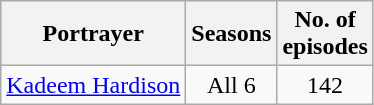<table class="wikitable" style="text-align:justify;">
<tr>
<th>Portrayer</th>
<th>Seasons</th>
<th>No. of <br>episodes</th>
</tr>
<tr>
<td><a href='#'>Kadeem Hardison</a></td>
<td align="center">All 6</td>
<td align="center">142</td>
</tr>
</table>
